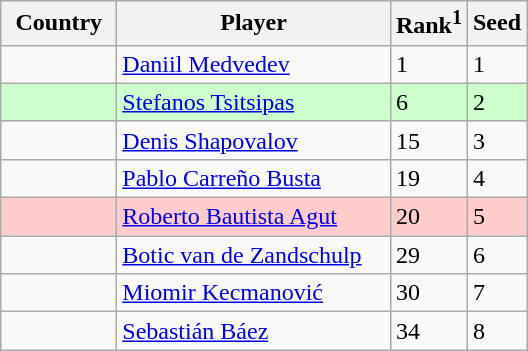<table class="wikitable" border="1">
<tr>
<th width="70">Country</th>
<th width="175">Player</th>
<th>Rank<sup>1</sup></th>
<th>Seed</th>
</tr>
<tr>
<td></td>
<td><a href='#'>Daniil Medvedev</a></td>
<td>1</td>
<td>1</td>
</tr>
<tr bgcolor=#cfc>
<td></td>
<td><a href='#'>Stefanos Tsitsipas</a></td>
<td>6</td>
<td>2</td>
</tr>
<tr>
<td></td>
<td><a href='#'>Denis Shapovalov</a></td>
<td>15</td>
<td>3</td>
</tr>
<tr>
<td></td>
<td><a href='#'>Pablo Carreño Busta</a></td>
<td>19</td>
<td>4</td>
</tr>
<tr bgcolor=#fcc>
<td></td>
<td><a href='#'>Roberto Bautista Agut</a></td>
<td>20</td>
<td>5</td>
</tr>
<tr>
<td></td>
<td><a href='#'>Botic van de Zandschulp</a></td>
<td>29</td>
<td>6</td>
</tr>
<tr>
<td></td>
<td><a href='#'>Miomir Kecmanović</a></td>
<td>30</td>
<td>7</td>
</tr>
<tr>
<td></td>
<td><a href='#'>Sebastián Báez</a></td>
<td>34</td>
<td>8</td>
</tr>
</table>
